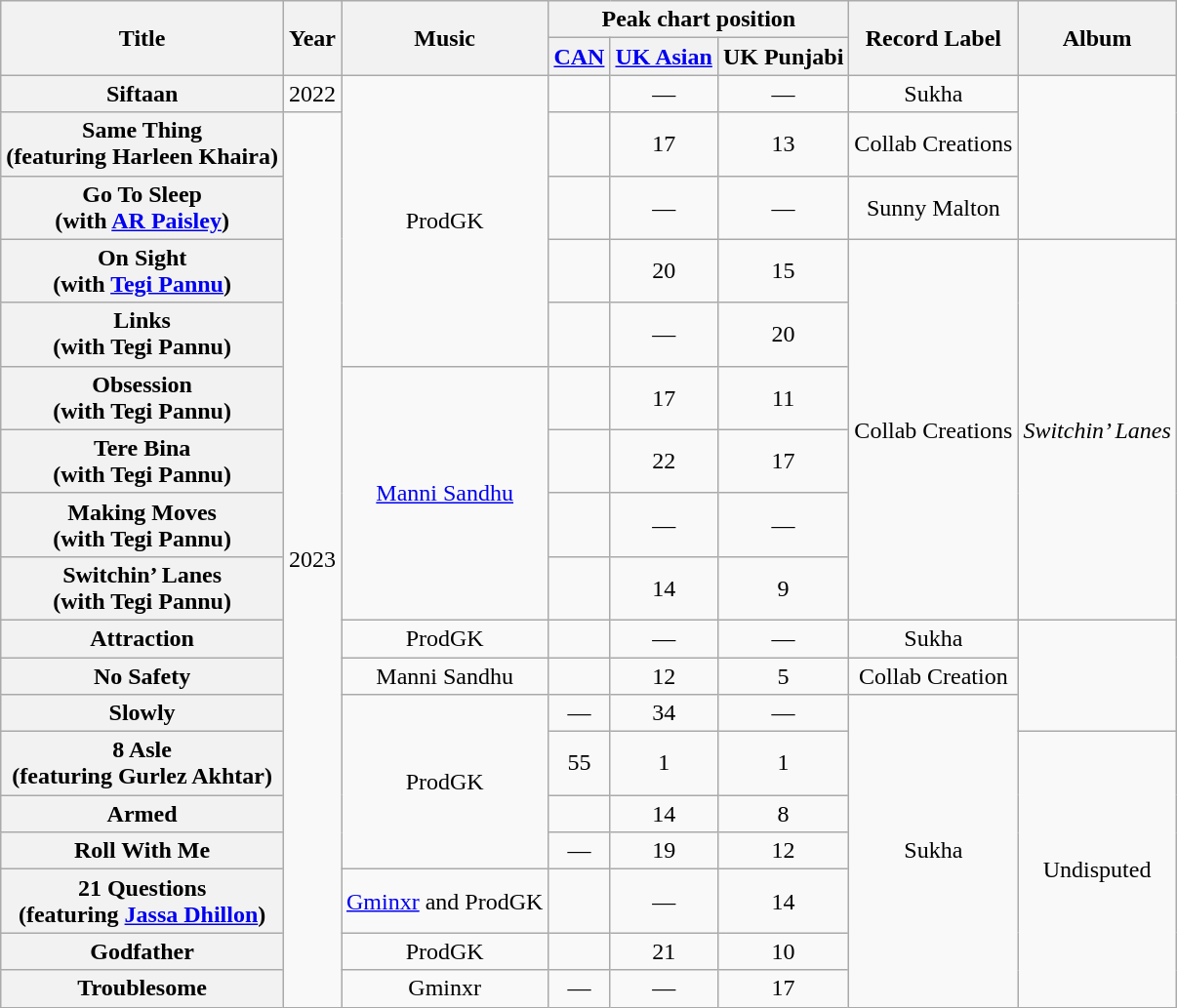<table class="wikitable plainrowheaders" style="text-align:center;">
<tr>
<th rowspan="2">Title</th>
<th rowspan="2">Year</th>
<th rowspan="2">Music</th>
<th colspan="3">Peak chart position</th>
<th rowspan="2">Record Label</th>
<th rowspan="2">Album</th>
</tr>
<tr>
<th><a href='#'>CAN</a></th>
<th><a href='#'>UK Asian</a></th>
<th>UK Punjabi</th>
</tr>
<tr>
<th scope="row">Siftaan</th>
<td>2022</td>
<td rowspan="5">ProdGK</td>
<td></td>
<td>—</td>
<td>—</td>
<td>Sukha</td>
<td rowspan="3"></td>
</tr>
<tr>
<th scope="row">Same Thing <br><span>(featuring Harleen Khaira)</span></th>
<td rowspan="17">2023</td>
<td></td>
<td>17</td>
<td>13</td>
<td>Collab Creations</td>
</tr>
<tr>
<th scope="row">Go To Sleep <br><span>(with <a href='#'>AR Paisley</a>)</span></th>
<td></td>
<td>—</td>
<td>—</td>
<td>Sunny Malton</td>
</tr>
<tr>
<th scope="row">On Sight <br><span>(with <a href='#'>Tegi Pannu</a>)</span></th>
<td></td>
<td>20</td>
<td>15</td>
<td rowspan="6">Collab Creations</td>
<td rowspan="6"><em>Switchin’ Lanes</em></td>
</tr>
<tr>
<th scope="row">Links <br><span>(with Tegi Pannu)</span></th>
<td></td>
<td>—</td>
<td>20</td>
</tr>
<tr>
<th scope="row">Obsession <br><span>(with Tegi Pannu)</span></th>
<td rowspan="4"><a href='#'>Manni Sandhu</a></td>
<td></td>
<td>17</td>
<td>11</td>
</tr>
<tr>
<th scope="row">Tere Bina <br><span>(with Tegi Pannu)</span></th>
<td></td>
<td>22</td>
<td>17</td>
</tr>
<tr>
<th scope="row">Making Moves <br><span>(with Tegi Pannu)</span></th>
<td></td>
<td>—</td>
<td>—</td>
</tr>
<tr>
<th scope="row">Switchin’ Lanes <br><span>(with Tegi Pannu)</span></th>
<td></td>
<td>14</td>
<td>9</td>
</tr>
<tr>
<th scope="row">Attraction</th>
<td>ProdGK</td>
<td></td>
<td>—</td>
<td>—</td>
<td>Sukha</td>
<td rowspan="3"></td>
</tr>
<tr>
<th scope="row">No Safety</th>
<td>Manni Sandhu</td>
<td></td>
<td>12</td>
<td>5</td>
<td>Collab Creation</td>
</tr>
<tr>
<th scope="row">Slowly</th>
<td rowspan="4">ProdGK</td>
<td>—</td>
<td>34</td>
<td>—</td>
<td rowspan="7">Sukha</td>
</tr>
<tr>
<th scope="row">8 Asle <br><span>(featuring Gurlez Akhtar)</span></th>
<td>55</td>
<td>1</td>
<td>1</td>
<td rowspan="6">Undisputed</td>
</tr>
<tr>
<th scope="row">Armed</th>
<td></td>
<td>14</td>
<td>8</td>
</tr>
<tr>
<th scope="row">Roll With Me</th>
<td>—</td>
<td>19</td>
<td>12</td>
</tr>
<tr>
<th scope="row">21 Questions <br><span>(featuring <a href='#'>Jassa Dhillon</a>)</span></th>
<td><a href='#'>Gminxr</a> and ProdGK</td>
<td></td>
<td>—</td>
<td>14</td>
</tr>
<tr>
<th scope="row">Godfather</th>
<td>ProdGK</td>
<td></td>
<td>21</td>
<td>10</td>
</tr>
<tr>
<th scope="row">Troublesome</th>
<td>Gminxr</td>
<td>—</td>
<td>—</td>
<td>17</td>
</tr>
</table>
